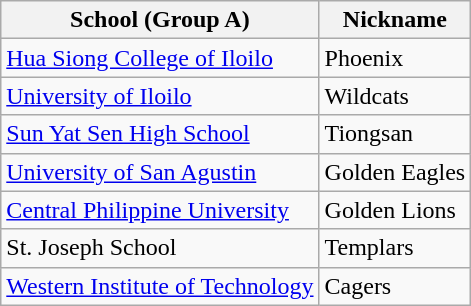<table class="wikitable">
<tr>
<th>School (Group A)</th>
<th>Nickname</th>
</tr>
<tr>
<td><a href='#'>Hua Siong College of Iloilo</a></td>
<td>Phoenix</td>
</tr>
<tr>
<td><a href='#'>University of Iloilo</a></td>
<td>Wildcats</td>
</tr>
<tr>
<td><a href='#'>Sun Yat Sen High School</a></td>
<td>Tiongsan</td>
</tr>
<tr>
<td><a href='#'>University of San Agustin</a></td>
<td>Golden Eagles</td>
</tr>
<tr>
<td><a href='#'>Central Philippine University</a></td>
<td>Golden Lions</td>
</tr>
<tr>
<td>St. Joseph School</td>
<td>Templars</td>
</tr>
<tr>
<td><a href='#'>Western Institute of Technology</a></td>
<td>Cagers</td>
</tr>
</table>
